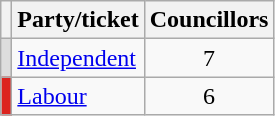<table class="wikitable">
<tr>
<th></th>
<th>Party/ticket</th>
<th>Councillors</th>
</tr>
<tr>
<td style="background:#DDDDDD"></td>
<td><a href='#'>Independent</a></td>
<td style="text-align: center;">7</td>
</tr>
<tr>
<td style="background:#DC241f"></td>
<td><a href='#'>Labour</a></td>
<td style="text-align: center;">6</td>
</tr>
</table>
